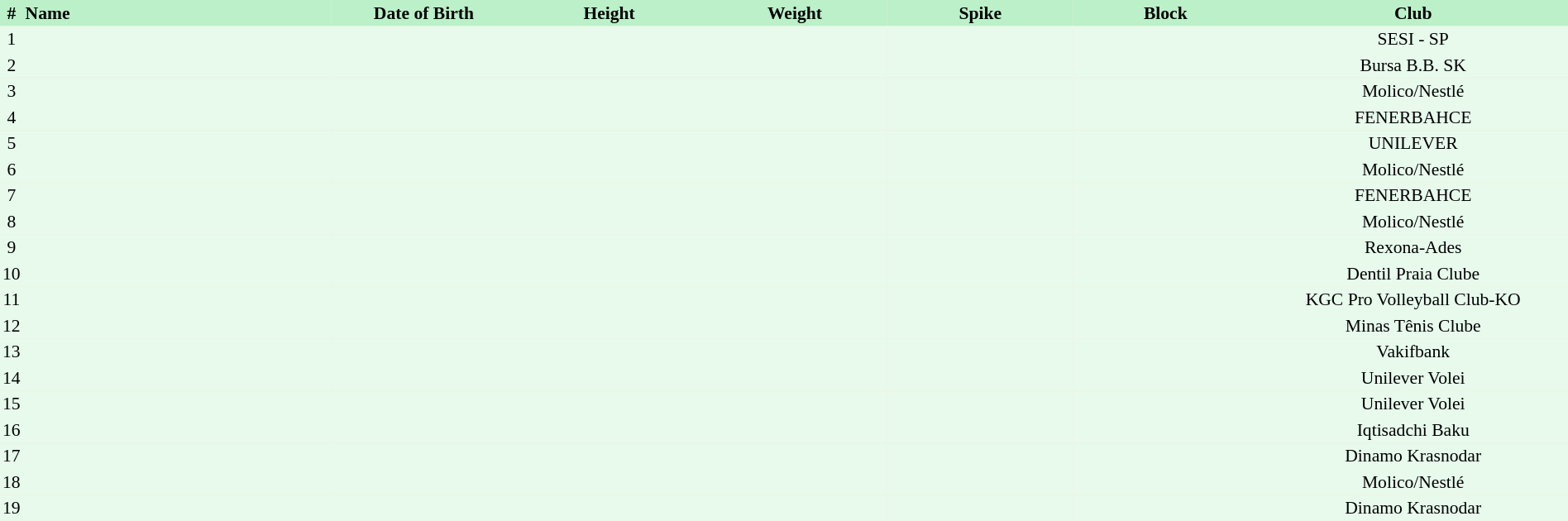<table border=0 cellpadding=2 cellspacing=0  |- bgcolor=#FFECCE style="text-align:center; font-size:90%; width:100%">
<tr bgcolor=#BBF0C9>
<th>#</th>
<th align=left width=20%>Name</th>
<th width=12%>Date of Birth</th>
<th width=12%>Height</th>
<th width=12%>Weight</th>
<th width=12%>Spike</th>
<th width=12%>Block</th>
<th width=20%>Club</th>
</tr>
<tr bgcolor=#E7FAEC>
<td>1</td>
<td align=left></td>
<td align=right></td>
<td></td>
<td></td>
<td></td>
<td></td>
<td>SESI - SP</td>
</tr>
<tr bgcolor=#E7FAEC>
<td>2</td>
<td align=left></td>
<td align=right></td>
<td></td>
<td></td>
<td></td>
<td></td>
<td>Bursa B.B. SK</td>
</tr>
<tr bgcolor=#E7FAEC>
<td>3</td>
<td align=left></td>
<td align=right></td>
<td></td>
<td></td>
<td></td>
<td></td>
<td>Molico/Nestlé</td>
</tr>
<tr bgcolor=#E7FAEC>
<td>4</td>
<td align=left></td>
<td align=right></td>
<td></td>
<td></td>
<td></td>
<td></td>
<td>FENERBAHCE</td>
</tr>
<tr bgcolor=#E7FAEC>
<td>5</td>
<td align=left></td>
<td align=right></td>
<td></td>
<td></td>
<td></td>
<td></td>
<td>UNILEVER</td>
</tr>
<tr bgcolor=#E7FAEC>
<td>6</td>
<td align=left></td>
<td align=right></td>
<td></td>
<td></td>
<td></td>
<td></td>
<td>Molico/Nestlé</td>
</tr>
<tr bgcolor=#E7FAEC>
<td>7</td>
<td align=left></td>
<td align=right></td>
<td></td>
<td></td>
<td></td>
<td></td>
<td>FENERBAHCE</td>
</tr>
<tr bgcolor=#E7FAEC>
<td>8</td>
<td align=left></td>
<td align=right></td>
<td></td>
<td></td>
<td></td>
<td></td>
<td>Molico/Nestlé</td>
</tr>
<tr bgcolor=#E7FAEC>
<td>9</td>
<td align=left></td>
<td align=right></td>
<td></td>
<td></td>
<td></td>
<td></td>
<td>Rexona-Ades</td>
</tr>
<tr bgcolor=#E7FAEC>
<td>10</td>
<td align=left></td>
<td align=right></td>
<td></td>
<td></td>
<td></td>
<td></td>
<td>Dentil Praia Clube</td>
</tr>
<tr bgcolor=#E7FAEC>
<td>11</td>
<td align=left></td>
<td align=right></td>
<td></td>
<td></td>
<td></td>
<td></td>
<td>KGC Pro Volleyball Club-KO</td>
</tr>
<tr bgcolor=#E7FAEC>
<td>12</td>
<td align=left></td>
<td align=right></td>
<td></td>
<td></td>
<td></td>
<td></td>
<td>Minas Tênis Clube</td>
</tr>
<tr bgcolor=#E7FAEC>
<td>13</td>
<td align=left></td>
<td align=right></td>
<td></td>
<td></td>
<td></td>
<td></td>
<td>Vakifbank</td>
</tr>
<tr bgcolor=#E7FAEC>
<td>14</td>
<td align=left></td>
<td align=right></td>
<td></td>
<td></td>
<td></td>
<td></td>
<td>Unilever Volei</td>
</tr>
<tr bgcolor=#E7FAEC>
<td>15</td>
<td align=left></td>
<td align=right></td>
<td></td>
<td></td>
<td></td>
<td></td>
<td>Unilever Volei</td>
</tr>
<tr bgcolor=#E7FAEC>
<td>16</td>
<td align=left></td>
<td align=right></td>
<td></td>
<td></td>
<td></td>
<td></td>
<td>Iqtisadchi Baku</td>
</tr>
<tr bgcolor=#E7FAEC>
<td>17</td>
<td align=left></td>
<td align=right></td>
<td></td>
<td></td>
<td></td>
<td></td>
<td>Dinamo Krasnodar</td>
</tr>
<tr bgcolor=#E7FAEC>
<td>18</td>
<td align=left></td>
<td align=right></td>
<td></td>
<td></td>
<td></td>
<td></td>
<td>Molico/Nestlé</td>
</tr>
<tr bgcolor=#E7FAEC>
<td>19</td>
<td align=left></td>
<td align=right></td>
<td></td>
<td></td>
<td></td>
<td></td>
<td>Dinamo Krasnodar</td>
</tr>
</table>
